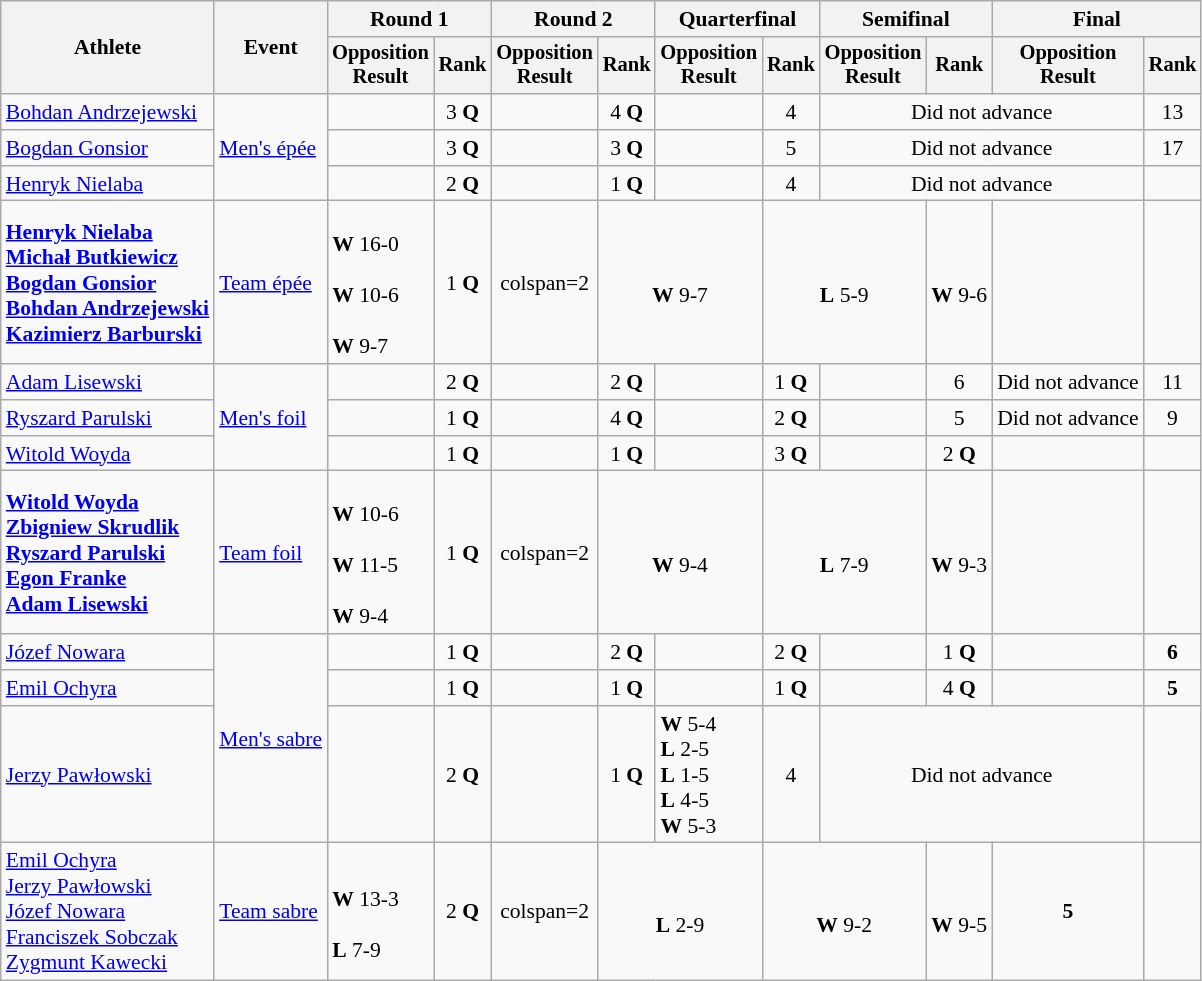<table class="wikitable" style="font-size:90%;">
<tr>
<th rowspan="2">Athlete</th>
<th rowspan="2">Event</th>
<th colspan="2">Round 1</th>
<th colspan="2">Round 2</th>
<th colspan="2">Quarterfinal</th>
<th colspan="2">Semifinal</th>
<th colspan=2>Final</th>
</tr>
<tr style="font-size:95%">
<th>Opposition<br>Result</th>
<th>Rank</th>
<th>Opposition<br>Result</th>
<th>Rank</th>
<th>Opposition<br>Result</th>
<th>Rank</th>
<th>Opposition<br>Result</th>
<th>Rank</th>
<th>Opposition<br>Result</th>
<th>Rank</th>
</tr>
<tr align=center>
<td align=left><a href='#'>Bohdan Andrzejewski</a></td>
<td align=left rowspan=3><a href='#'>Men's épée</a></td>
<td></td>
<td>3 <strong>Q</strong></td>
<td></td>
<td>4 <strong>Q</strong></td>
<td></td>
<td>4</td>
<td colspan=3>Did not advance</td>
<td>13</td>
</tr>
<tr align=center>
<td align=left><a href='#'>Bogdan Gonsior</a></td>
<td></td>
<td>3 <strong>Q</strong></td>
<td></td>
<td>3 <strong>Q</strong></td>
<td></td>
<td>5</td>
<td colspan=3>Did not advance</td>
<td>17</td>
</tr>
<tr align=center>
<td align=left><a href='#'>Henryk Nielaba</a></td>
<td></td>
<td>2 <strong>Q</strong></td>
<td></td>
<td>1 <strong>Q</strong></td>
<td></td>
<td>4</td>
<td colspan=3>Did not advance</td>
<td></td>
</tr>
<tr align=center>
<td align=left><strong><a href='#'>Henryk Nielaba</a><br><a href='#'>Michał Butkiewicz</a><br><a href='#'>Bogdan Gonsior</a><br><a href='#'>Bohdan Andrzejewski</a><br><a href='#'>Kazimierz Barburski</a></strong></td>
<td align=left><a href='#'>Team épée</a></td>
<td align=left><br> <strong>W</strong> 16-0<br><br> <strong>W</strong> 10-6<br><br> <strong>W</strong> 9-7</td>
<td>1 <strong>Q</strong></td>
<td>colspan=2 </td>
<td colspan=2><br> <strong>W</strong> 9-7</td>
<td colspan=2><br> <strong>L</strong> 5-9</td>
<td><br> <strong>W</strong> 9-6</td>
<td></td>
</tr>
<tr align=center>
<td align=left><a href='#'>Adam Lisewski</a></td>
<td align=left rowspan=3><a href='#'>Men's foil</a></td>
<td></td>
<td>2 <strong>Q</strong></td>
<td></td>
<td>2 <strong>Q</strong></td>
<td></td>
<td>1 <strong>Q</strong></td>
<td></td>
<td>6</td>
<td colspan=1>Did not advance</td>
<td>11</td>
</tr>
<tr align=center>
<td align=left><a href='#'>Ryszard Parulski</a></td>
<td></td>
<td>1 <strong>Q</strong></td>
<td></td>
<td>4 <strong>Q</strong></td>
<td></td>
<td>2 <strong>Q</strong></td>
<td></td>
<td>5</td>
<td colspan=1>Did not advance</td>
<td>9</td>
</tr>
<tr align=center>
<td align=left><a href='#'>Witold Woyda</a></td>
<td></td>
<td>1 <strong>Q</strong></td>
<td></td>
<td>1 <strong>Q</strong></td>
<td></td>
<td>3 <strong>Q</strong></td>
<td></td>
<td>2 <strong>Q</strong></td>
<td></td>
<td></td>
</tr>
<tr align=center>
<td align=left><strong><a href='#'>Witold Woyda</a><br><a href='#'>Zbigniew Skrudlik</a><br><a href='#'>Ryszard Parulski</a><br><a href='#'>Egon Franke</a><br><a href='#'>Adam Lisewski</a></strong></td>
<td align=left><a href='#'>Team foil</a></td>
<td align=left><br> <strong>W</strong> 10-6<br><br> <strong>W</strong> 11-5<br><br> <strong>W</strong> 9-4</td>
<td>1 <strong>Q</strong></td>
<td>colspan=2 </td>
<td colspan=2><br> <strong>W</strong> 9-4</td>
<td colspan=2><br> <strong>L</strong> 7-9</td>
<td><br> <strong>W</strong> 9-3</td>
<td></td>
</tr>
<tr align=center>
<td align=left><a href='#'>Józef Nowara</a></td>
<td align=left rowspan=3><a href='#'>Men's sabre</a></td>
<td></td>
<td>1 <strong>Q</strong></td>
<td></td>
<td>2 <strong>Q</strong></td>
<td></td>
<td>2 <strong>Q</strong></td>
<td></td>
<td>1 <strong>Q</strong></td>
<td></td>
<td><strong>6</strong></td>
</tr>
<tr align=center>
<td align=left><a href='#'>Emil Ochyra</a></td>
<td></td>
<td>1 <strong>Q</strong></td>
<td></td>
<td>1 <strong>Q</strong></td>
<td></td>
<td>1 <strong>Q</strong></td>
<td></td>
<td>4 <strong>Q</strong></td>
<td></td>
<td><strong>5</strong></td>
</tr>
<tr align=center>
<td align=left><a href='#'>Jerzy Pawłowski</a></td>
<td></td>
<td>2 <strong>Q</strong></td>
<td></td>
<td>1 <strong>Q</strong></td>
<td align=left> <strong>W</strong> 5-4<br> <strong>L</strong> 2-5<br> <strong>L</strong> 1-5<br> <strong>L</strong> 4-5<br> <strong>W</strong> 5-3</td>
<td>4</td>
<td colspan=3>Did not advance</td>
<td></td>
</tr>
<tr align=center>
<td align=left><a href='#'>Emil Ochyra</a><br><a href='#'>Jerzy Pawłowski</a><br><a href='#'>Józef Nowara</a><br><a href='#'>Franciszek Sobczak</a><br><a href='#'>Zygmunt Kawecki</a></td>
<td align=left><a href='#'>Team sabre</a></td>
<td align=left><br> <strong>W</strong> 13-3<br><br> <strong>L</strong> 7-9</td>
<td>2 <strong>Q</strong></td>
<td>colspan=2 </td>
<td colspan=2><br> <strong>L</strong> 2-9</td>
<td colspan=2><br> <strong>W</strong> 9-2</td>
<td><br> <strong>W</strong> 9-5</td>
<td><strong>5</strong></td>
</tr>
</table>
